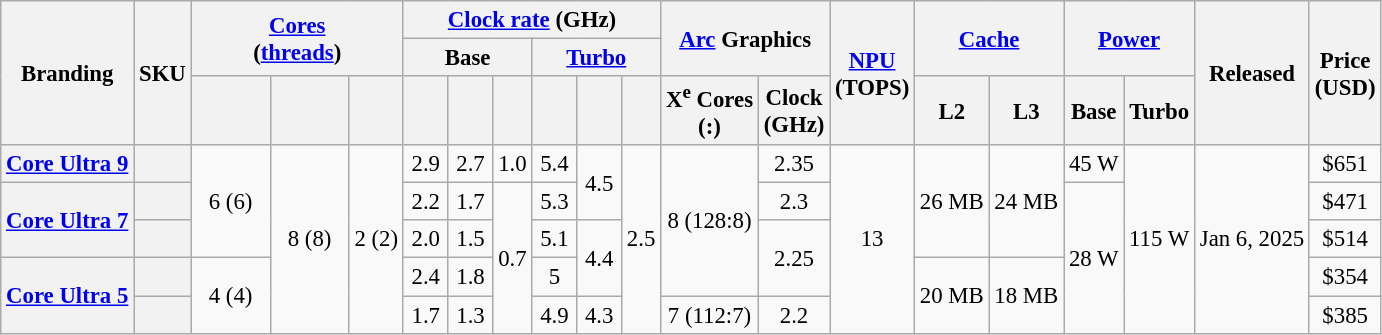<table class="wikitable" style="text-align:center; white-space:nowrap; font-size:95%">
<tr>
<th rowspan="3">Branding</th>
<th rowspan="3">SKU</th>
<th colspan="3" rowspan="2"><a href='#'>Cores</a> <br> (<a href='#'>threads</a>)</th>
<th colspan="6"><a href='#'>Clock rate</a> (GHz)</th>
<th colspan="2" rowspan="2"><a href='#'>Arc</a> Graphics</th>
<th rowspan="3"><a href='#'>NPU</a> <br> (TOPS)</th>
<th colspan="2" rowspan="2"><a href='#'>Cache</a></th>
<th colspan="2" rowspan="2"><a href='#'>Power</a></th>
<th rowspan="3">Released</th>
<th rowspan="3">Price <br> (USD)</th>
</tr>
<tr>
<th colspan="3">Base</th>
<th colspan="3"><a href='#'>Turbo</a></th>
</tr>
<tr>
<th style="width:3em;"></th>
<th style="width:3em;"></th>
<th></th>
<th style="width:1.5em;"></th>
<th style="width:1.5em;"></th>
<th></th>
<th style="width:1.5em;"></th>
<th style="width:1.5em;"></th>
<th></th>
<th>X<sup>e</sup> Cores <br> (:)</th>
<th>Clock <br>(GHz)</th>
<th>L2</th>
<th>L3</th>
<th>Base</th>
<th>Turbo</th>
</tr>
<tr>
<th><a href='#'>Core Ultra 9</a></th>
<th></th>
<td rowspan="3">6 (6)</td>
<td rowspan="5">8 (8)</td>
<td rowspan="5">2 (2)</td>
<td>2.9</td>
<td>2.7</td>
<td>1.0</td>
<td>5.4</td>
<td rowspan="2">4.5</td>
<td rowspan="5">2.5</td>
<td rowspan="4">8 (128:8)</td>
<td>2.35</td>
<td rowspan="5">13</td>
<td rowspan="3">26 MB</td>
<td rowspan="3">24 MB</td>
<td>45 W</td>
<td rowspan="5">115 W</td>
<td rowspan="5">Jan 6, 2025</td>
<td>$651</td>
</tr>
<tr>
<th rowspan="2"><a href='#'>Core Ultra 7</a></th>
<th></th>
<td>2.2</td>
<td>1.7</td>
<td rowspan="4">0.7</td>
<td>5.3</td>
<td>2.3</td>
<td rowspan="4">28 W</td>
<td>$471</td>
</tr>
<tr>
<th></th>
<td>2.0</td>
<td>1.5</td>
<td>5.1</td>
<td rowspan="2">4.4</td>
<td rowspan="2">2.25</td>
<td>$514</td>
</tr>
<tr>
<th rowspan="2"><a href='#'>Core Ultra 5</a></th>
<th></th>
<td rowspan="2">4 (4)</td>
<td>2.4</td>
<td>1.8</td>
<td>5</td>
<td rowspan="2">20 MB</td>
<td rowspan="2">18 MB</td>
<td>$354</td>
</tr>
<tr>
<th></th>
<td>1.7</td>
<td>1.3</td>
<td>4.9</td>
<td>4.3</td>
<td>7 (112:7)</td>
<td>2.2</td>
<td>$385</td>
</tr>
</table>
